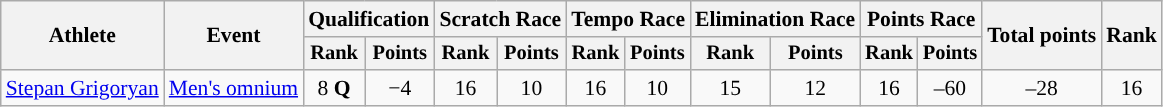<table class="wikitable" style="font-size:90%">
<tr>
<th rowspan="2">Athlete</th>
<th rowspan="2">Event</th>
<th colspan=2>Qualification</th>
<th colspan=2>Scratch Race</th>
<th colspan=2>Tempo Race</th>
<th colspan=2>Elimination Race</th>
<th colspan=2>Points Race</th>
<th rowspan=2>Total points</th>
<th rowspan=2>Rank</th>
</tr>
<tr style="font-size:95%">
<th>Rank</th>
<th>Points</th>
<th>Rank</th>
<th>Points</th>
<th>Rank</th>
<th>Points</th>
<th>Rank</th>
<th>Points</th>
<th>Rank</th>
<th>Points</th>
</tr>
<tr align=center>
<td align=left><a href='#'>Stepan Grigoryan</a></td>
<td align=left><a href='#'>Men's omnium</a></td>
<td>8 <strong>Q</strong></td>
<td>−4</td>
<td>16</td>
<td>10</td>
<td>16</td>
<td>10</td>
<td>15</td>
<td>12</td>
<td>16</td>
<td>–60</td>
<td>–28</td>
<td>16</td>
</tr>
</table>
